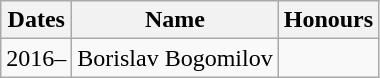<table class="wikitable">
<tr>
<th>Dates</th>
<th>Name</th>
<th>Honours</th>
</tr>
<tr>
<td>2016–</td>
<td> Borislav Bogomilov</td>
<td></td>
</tr>
</table>
